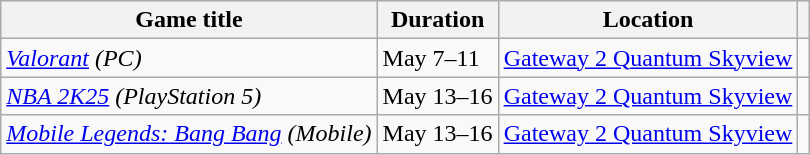<table class="wikitable" style="text-align:left; width:auto;">
<tr>
<th>Game title</th>
<th>Duration</th>
<th>Location</th>
<th></th>
</tr>
<tr>
<td><em><a href='#'>Valorant</a> (PC)</em></td>
<td>May 7–11</td>
<td><a href='#'>Gateway 2 Quantum Skyview</a></td>
<td></td>
</tr>
<tr>
<td><em><a href='#'>NBA 2K25</a> (PlayStation 5)</em></td>
<td>May 13–16</td>
<td><a href='#'>Gateway 2 Quantum Skyview</a></td>
<td></td>
</tr>
<tr>
<td><em><a href='#'>Mobile Legends: Bang Bang</a> (Mobile)</em></td>
<td>May 13–16</td>
<td><a href='#'>Gateway 2 Quantum Skyview</a></td>
<td></td>
</tr>
</table>
